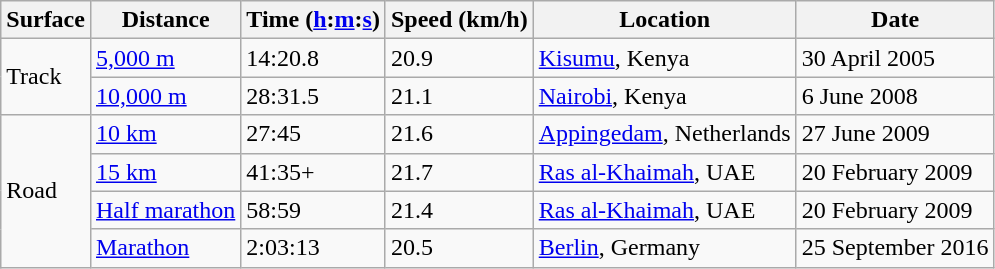<table class="wikitable">
<tr>
<th>Surface</th>
<th>Distance</th>
<th>Time (<a href='#'>h</a>:<a href='#'>m</a>:<a href='#'>s</a>)</th>
<th>Speed (km/h)</th>
<th>Location</th>
<th>Date</th>
</tr>
<tr>
<td rowspan=2>Track</td>
<td><a href='#'>5,000 m</a></td>
<td>14:20.8</td>
<td>20.9</td>
<td><a href='#'>Kisumu</a>, Kenya</td>
<td>30 April 2005</td>
</tr>
<tr>
<td><a href='#'>10,000 m</a></td>
<td>28:31.5</td>
<td>21.1</td>
<td><a href='#'>Nairobi</a>, Kenya</td>
<td>6 June 2008</td>
</tr>
<tr>
<td rowspan=4>Road</td>
<td><a href='#'>10 km</a></td>
<td>27:45</td>
<td>21.6</td>
<td><a href='#'>Appingedam</a>, Netherlands</td>
<td>27 June 2009</td>
</tr>
<tr>
<td><a href='#'>15 km</a></td>
<td>41:35+</td>
<td>21.7</td>
<td><a href='#'>Ras al-Khaimah</a>, UAE</td>
<td>20 February 2009</td>
</tr>
<tr>
<td><a href='#'>Half marathon</a></td>
<td>58:59</td>
<td>21.4</td>
<td><a href='#'>Ras al-Khaimah</a>, UAE</td>
<td>20 February 2009</td>
</tr>
<tr>
<td><a href='#'>Marathon</a></td>
<td>2:03:13</td>
<td>20.5</td>
<td><a href='#'>Berlin</a>, Germany</td>
<td>25 September 2016</td>
</tr>
</table>
